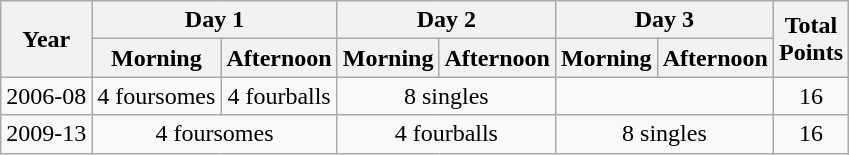<table class="wikitable" style="text-align:center;">
<tr>
<th rowspan=2>Year</th>
<th colspan=2>Day 1</th>
<th colspan=2>Day 2</th>
<th colspan=2>Day 3</th>
<th rowspan=2>Total<br>Points</th>
</tr>
<tr>
<th>Morning</th>
<th>Afternoon</th>
<th>Morning</th>
<th>Afternoon</th>
<th>Morning</th>
<th>Afternoon</th>
</tr>
<tr>
<td>2006-08</td>
<td>4 foursomes</td>
<td>4 fourballs</td>
<td colspan=2>8 singles</td>
<td colspan=2></td>
<td>16</td>
</tr>
<tr>
<td>2009-13</td>
<td colspan=2>4 foursomes</td>
<td colspan=2>4 fourballs</td>
<td colspan=2>8 singles</td>
<td>16</td>
</tr>
</table>
